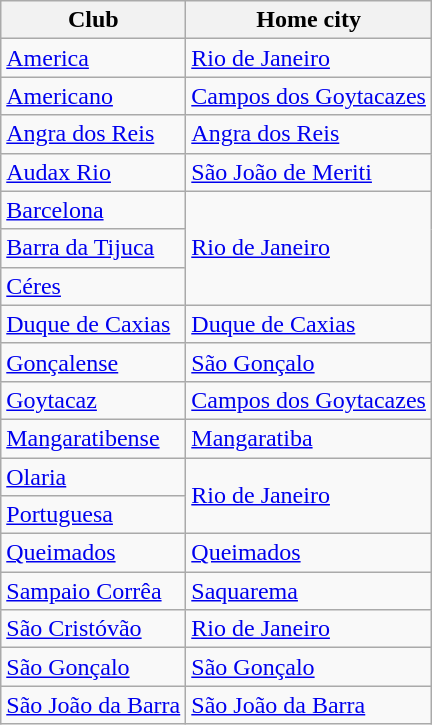<table class="wikitable sortable">
<tr>
<th>Club</th>
<th>Home city</th>
</tr>
<tr>
<td><a href='#'>America</a></td>
<td><a href='#'>Rio de Janeiro</a></td>
</tr>
<tr>
<td><a href='#'>Americano</a></td>
<td><a href='#'>Campos dos Goytacazes</a></td>
</tr>
<tr>
<td><a href='#'>Angra dos Reis</a></td>
<td><a href='#'>Angra dos Reis</a></td>
</tr>
<tr>
<td><a href='#'>Audax Rio</a></td>
<td><a href='#'>São João de Meriti</a></td>
</tr>
<tr>
<td><a href='#'>Barcelona</a></td>
<td rowspan="3"><a href='#'>Rio de Janeiro</a></td>
</tr>
<tr>
<td><a href='#'>Barra da Tijuca</a></td>
</tr>
<tr>
<td><a href='#'>Céres</a></td>
</tr>
<tr>
<td><a href='#'>Duque de Caxias</a></td>
<td><a href='#'>Duque de Caxias</a></td>
</tr>
<tr>
<td><a href='#'>Gonçalense</a></td>
<td><a href='#'>São Gonçalo</a></td>
</tr>
<tr>
<td><a href='#'>Goytacaz</a></td>
<td><a href='#'>Campos dos Goytacazes</a></td>
</tr>
<tr>
<td><a href='#'>Mangaratibense</a></td>
<td><a href='#'>Mangaratiba</a></td>
</tr>
<tr>
<td><a href='#'>Olaria</a></td>
<td rowspan="2"><a href='#'>Rio de Janeiro</a></td>
</tr>
<tr>
<td><a href='#'>Portuguesa</a></td>
</tr>
<tr>
<td><a href='#'>Queimados</a></td>
<td><a href='#'>Queimados</a></td>
</tr>
<tr>
<td><a href='#'>Sampaio Corrêa</a></td>
<td><a href='#'>Saquarema</a></td>
</tr>
<tr>
<td><a href='#'>São Cristóvão</a></td>
<td><a href='#'>Rio de Janeiro</a></td>
</tr>
<tr>
<td><a href='#'>São Gonçalo</a></td>
<td><a href='#'>São Gonçalo</a></td>
</tr>
<tr>
<td><a href='#'>São João da Barra</a></td>
<td><a href='#'>São João da Barra</a></td>
</tr>
</table>
